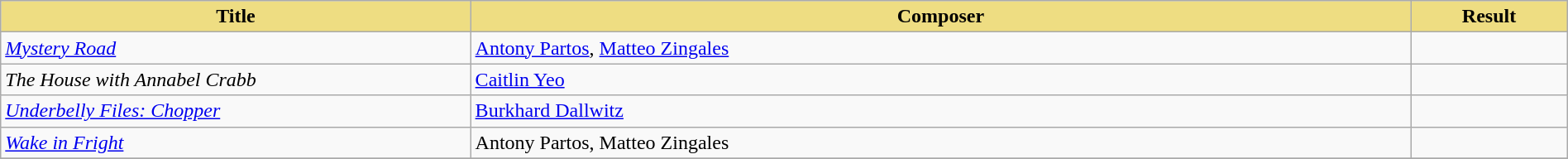<table class="wikitable" width=100%>
<tr>
<th style="width:30%;background:#EEDD82;">Title</th>
<th style="width:60%;background:#EEDD82;">Composer</th>
<th style="width:10%;background:#EEDD82;">Result<br></th>
</tr>
<tr>
<td><em><a href='#'>Mystery Road</a></em></td>
<td><a href='#'>Antony Partos</a>, <a href='#'>Matteo Zingales</a></td>
<td></td>
</tr>
<tr>
<td><em>The House with Annabel Crabb</em></td>
<td><a href='#'>Caitlin Yeo</a></td>
<td></td>
</tr>
<tr>
<td><em><a href='#'>Underbelly Files: Chopper</a></em></td>
<td><a href='#'>Burkhard Dallwitz</a></td>
<td></td>
</tr>
<tr>
<td><em><a href='#'>Wake in Fright</a></em></td>
<td>Antony Partos, Matteo Zingales</td>
<td></td>
</tr>
<tr>
</tr>
</table>
